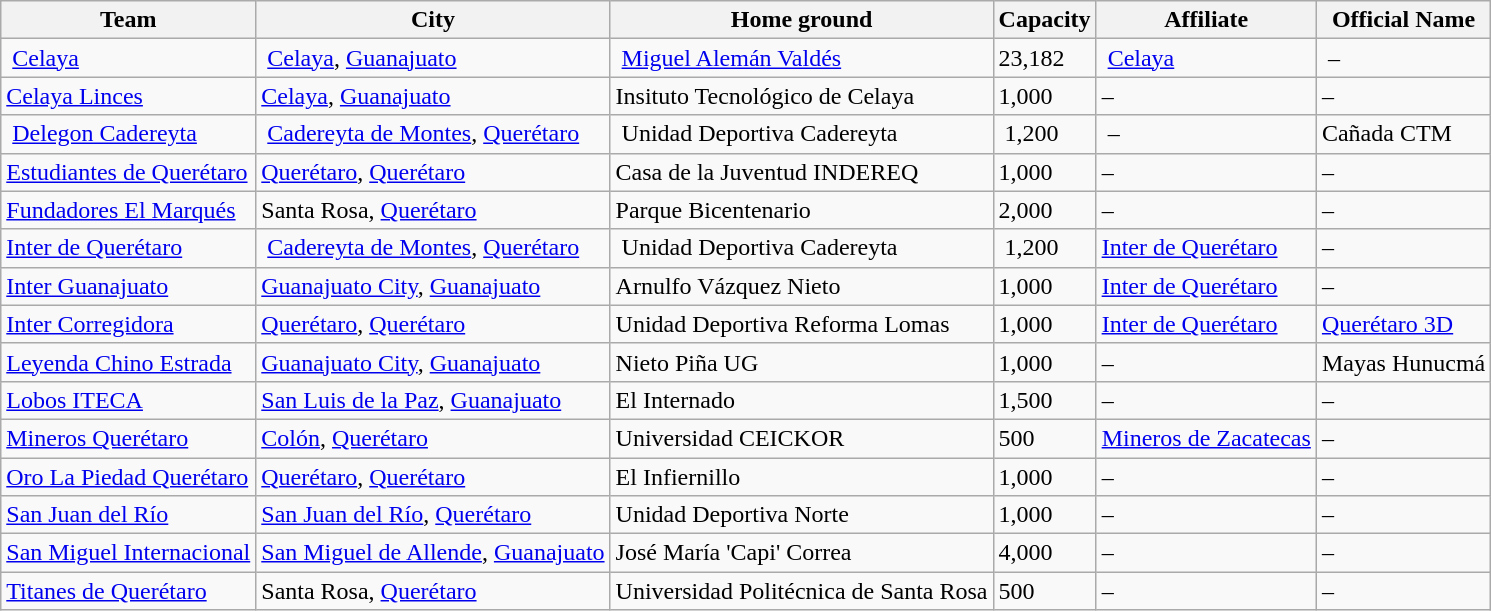<table class="wikitable sortable">
<tr>
<th>Team</th>
<th>City</th>
<th>Home ground</th>
<th>Capacity</th>
<th>Affiliate</th>
<th>Official Name</th>
</tr>
<tr>
<td> <a href='#'>Celaya</a> </td>
<td> <a href='#'>Celaya</a>, <a href='#'>Guanajuato</a> </td>
<td> <a href='#'>Miguel Alemán Valdés</a> </td>
<td>23,182 </td>
<td> <a href='#'>Celaya</a> </td>
<td> –</td>
</tr>
<tr>
<td><a href='#'>Celaya Linces</a></td>
<td><a href='#'>Celaya</a>, <a href='#'>Guanajuato</a></td>
<td>Insituto Tecnológico de Celaya</td>
<td>1,000</td>
<td>–</td>
<td>–</td>
</tr>
<tr>
<td> <a href='#'>Delegon Cadereyta</a> </td>
<td> <a href='#'>Cadereyta de Montes</a>, <a href='#'>Querétaro</a> </td>
<td> Unidad Deportiva Cadereyta </td>
<td> 1,200</td>
<td> –</td>
<td>Cañada CTM</td>
</tr>
<tr>
<td><a href='#'>Estudiantes de Querétaro</a></td>
<td><a href='#'>Querétaro</a>, <a href='#'>Querétaro</a></td>
<td>Casa de la Juventud INDEREQ</td>
<td>1,000</td>
<td>–</td>
<td>–</td>
</tr>
<tr>
<td><a href='#'>Fundadores El Marqués</a></td>
<td>Santa Rosa, <a href='#'>Querétaro</a></td>
<td>Parque Bicentenario</td>
<td>2,000</td>
<td>–</td>
<td>–</td>
</tr>
<tr>
<td><a href='#'>Inter de Querétaro</a></td>
<td> <a href='#'>Cadereyta de Montes</a>, <a href='#'>Querétaro</a> </td>
<td> Unidad Deportiva Cadereyta </td>
<td> 1,200</td>
<td><a href='#'>Inter de Querétaro</a></td>
<td>–</td>
</tr>
<tr>
<td><a href='#'>Inter Guanajuato</a></td>
<td><a href='#'>Guanajuato City</a>, <a href='#'>Guanajuato</a></td>
<td>Arnulfo Vázquez Nieto</td>
<td>1,000</td>
<td><a href='#'>Inter de Querétaro</a></td>
<td>–</td>
</tr>
<tr>
<td><a href='#'>Inter Corregidora</a></td>
<td><a href='#'>Querétaro</a>, <a href='#'>Querétaro</a></td>
<td>Unidad Deportiva Reforma Lomas</td>
<td>1,000</td>
<td><a href='#'>Inter de Querétaro</a></td>
<td><a href='#'>Querétaro 3D</a></td>
</tr>
<tr>
<td><a href='#'>Leyenda Chino Estrada</a></td>
<td><a href='#'>Guanajuato City</a>, <a href='#'>Guanajuato</a></td>
<td>Nieto Piña UG</td>
<td>1,000</td>
<td>–</td>
<td>Mayas Hunucmá</td>
</tr>
<tr>
<td><a href='#'>Lobos ITECA</a></td>
<td><a href='#'>San Luis de la Paz</a>, <a href='#'>Guanajuato</a></td>
<td>El Internado</td>
<td>1,500</td>
<td>–</td>
<td>–</td>
</tr>
<tr>
<td><a href='#'>Mineros Querétaro</a></td>
<td><a href='#'>Colón</a>, <a href='#'>Querétaro</a></td>
<td>Universidad CEICKOR</td>
<td>500</td>
<td><a href='#'>Mineros de Zacatecas</a></td>
<td>–</td>
</tr>
<tr>
<td><a href='#'>Oro La Piedad Querétaro</a></td>
<td><a href='#'>Querétaro</a>, <a href='#'>Querétaro</a></td>
<td>El Infiernillo</td>
<td>1,000</td>
<td>–</td>
<td>–</td>
</tr>
<tr>
<td><a href='#'>San Juan del Río</a></td>
<td><a href='#'>San Juan del Río</a>, <a href='#'>Querétaro</a></td>
<td>Unidad Deportiva Norte</td>
<td>1,000</td>
<td>–</td>
<td>–</td>
</tr>
<tr>
<td><a href='#'>San Miguel Internacional</a></td>
<td><a href='#'>San Miguel de Allende</a>, <a href='#'>Guanajuato</a></td>
<td>José María 'Capi' Correa</td>
<td>4,000</td>
<td>–</td>
<td>–</td>
</tr>
<tr>
<td><a href='#'>Titanes de Querétaro</a></td>
<td>Santa Rosa, <a href='#'>Querétaro</a></td>
<td>Universidad Politécnica de Santa Rosa</td>
<td>500</td>
<td>–</td>
<td>–</td>
</tr>
</table>
